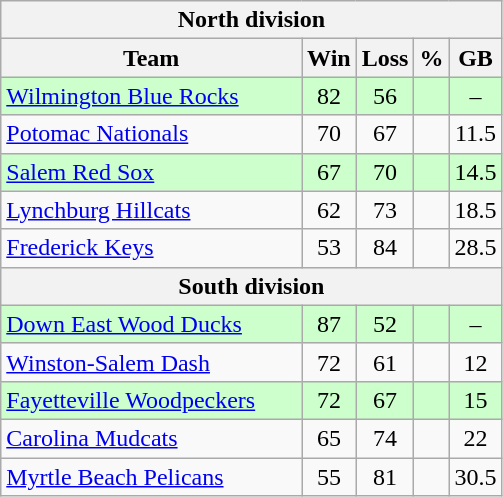<table class="wikitable">
<tr>
<th colspan="5">North division</th>
</tr>
<tr>
<th width="60%">Team</th>
<th>Win</th>
<th>Loss</th>
<th>%</th>
<th>GB</th>
</tr>
<tr align=center bgcolor=ccffcc>
<td align=left><a href='#'>Wilmington Blue Rocks</a></td>
<td>82</td>
<td>56</td>
<td></td>
<td>–</td>
</tr>
<tr align=center>
<td align=left><a href='#'>Potomac Nationals</a></td>
<td>70</td>
<td>67</td>
<td></td>
<td>11.5</td>
</tr>
<tr align=center bgcolor=ccffcc>
<td align=left><a href='#'>Salem Red Sox</a></td>
<td>67</td>
<td>70</td>
<td></td>
<td>14.5</td>
</tr>
<tr align=center>
<td align=left><a href='#'>Lynchburg Hillcats</a></td>
<td>62</td>
<td>73</td>
<td></td>
<td>18.5</td>
</tr>
<tr align=center>
<td align=left><a href='#'>Frederick Keys</a></td>
<td>53</td>
<td>84</td>
<td></td>
<td>28.5</td>
</tr>
<tr>
<th colspan="5">South division</th>
</tr>
<tr align=center bgcolor=ccffcc>
<td align=left><a href='#'>Down East Wood Ducks</a></td>
<td>87</td>
<td>52</td>
<td></td>
<td>–</td>
</tr>
<tr align=center>
<td align=left><a href='#'>Winston-Salem Dash</a></td>
<td>72</td>
<td>61</td>
<td></td>
<td>12</td>
</tr>
<tr align=center bgcolor=ccffcc>
<td align=left><a href='#'>Fayetteville Woodpeckers</a></td>
<td>72</td>
<td>67</td>
<td></td>
<td>15</td>
</tr>
<tr align=center>
<td align=left><a href='#'>Carolina Mudcats</a></td>
<td>65</td>
<td>74</td>
<td></td>
<td>22</td>
</tr>
<tr align=center>
<td align=left><a href='#'>Myrtle Beach Pelicans</a></td>
<td>55</td>
<td>81</td>
<td></td>
<td>30.5</td>
</tr>
</table>
